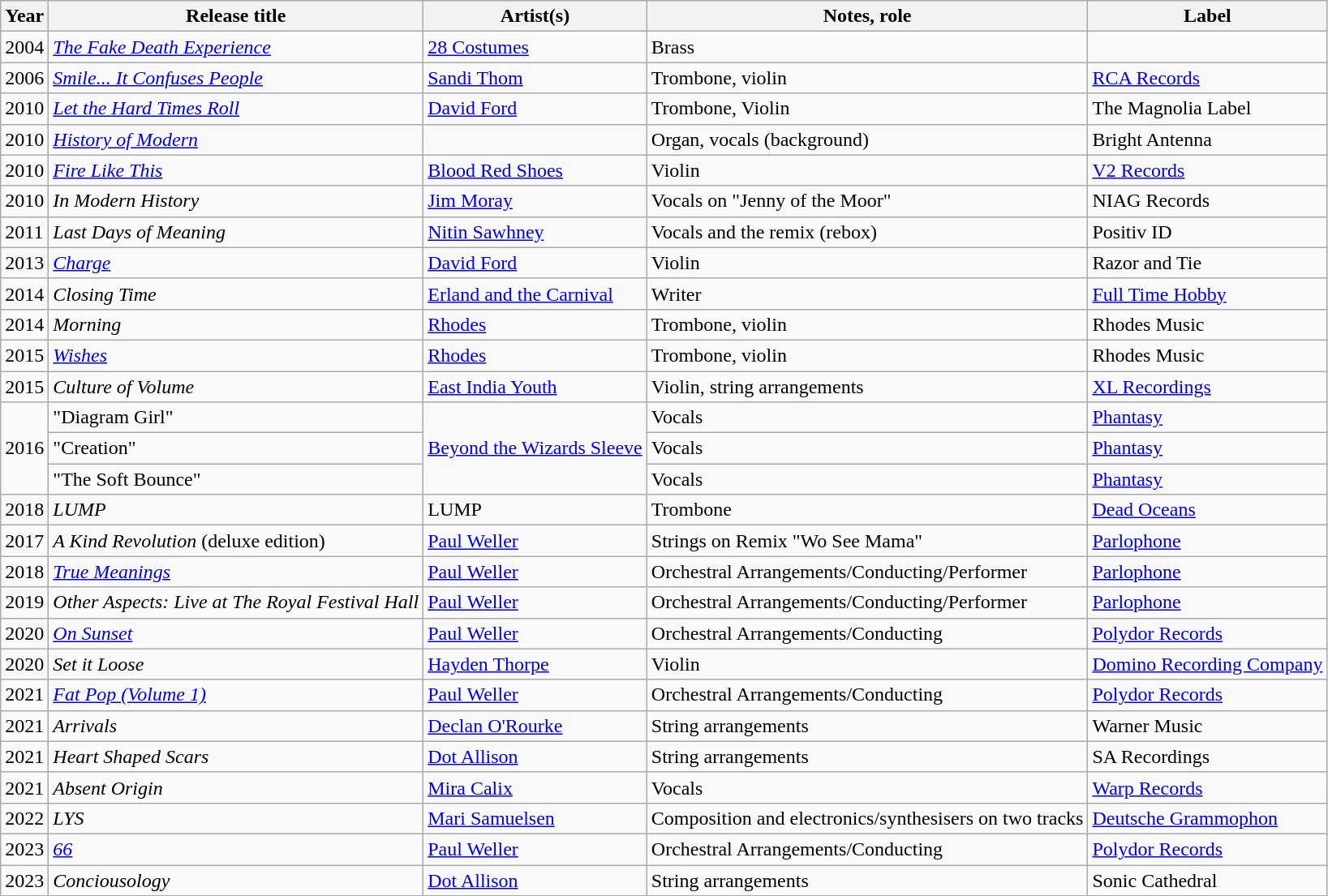<table class="wikitable sortable" style="text-align:left;">
<tr>
<th>Year</th>
<th>Release title</th>
<th>Artist(s)</th>
<th>Notes, role</th>
<th>Label</th>
</tr>
<tr>
<td>2004</td>
<td><em><a href='#'>The Fake Death Experience</a></em></td>
<td><a href='#'>28 Costumes</a></td>
<td>Brass</td>
<td></td>
</tr>
<tr>
<td>2006</td>
<td><em><a href='#'>Smile... It Confuses People</a></em></td>
<td><a href='#'>Sandi Thom</a></td>
<td>Trombone, violin</td>
<td><a href='#'>RCA Records</a></td>
</tr>
<tr>
<td>2010</td>
<td><em><a href='#'>Let the Hard Times Roll</a></em></td>
<td><a href='#'>David Ford</a></td>
<td>Trombone, Violin</td>
<td>The Magnolia Label</td>
</tr>
<tr>
<td>2010</td>
<td><em><a href='#'>History of Modern</a></em></td>
<td></td>
<td>Organ, vocals (background)</td>
<td>Bright Antenna</td>
</tr>
<tr>
<td>2010</td>
<td><em><a href='#'>Fire Like This</a></em></td>
<td><a href='#'>Blood Red Shoes</a></td>
<td>Violin</td>
<td><a href='#'>V2 Records</a></td>
</tr>
<tr>
<td>2010</td>
<td><em>In Modern History</em></td>
<td><a href='#'>Jim Moray</a></td>
<td>Vocals on "Jenny of the Moor"</td>
<td>NIAG Records</td>
</tr>
<tr>
<td>2011</td>
<td><em>Last Days of Meaning</em></td>
<td><a href='#'>Nitin Sawhney</a></td>
<td>Vocals and the remix (rebox)</td>
<td>Positiv ID</td>
</tr>
<tr>
<td>2013</td>
<td><em><a href='#'>Charge</a></em></td>
<td><a href='#'>David Ford</a></td>
<td>Violin</td>
<td>Razor and Tie</td>
</tr>
<tr>
<td>2014</td>
<td><em>Closing Time</em></td>
<td><a href='#'>Erland and the Carnival</a></td>
<td>Writer</td>
<td><a href='#'>Full Time Hobby</a></td>
</tr>
<tr>
<td>2014</td>
<td><em>Morning</em></td>
<td><a href='#'>Rhodes</a></td>
<td>Trombone, violin</td>
<td>Rhodes Music</td>
</tr>
<tr>
<td>2015</td>
<td><em><a href='#'>Wishes</a></em></td>
<td><a href='#'>Rhodes</a></td>
<td>Trombone, violin</td>
<td>Rhodes Music</td>
</tr>
<tr>
<td>2015</td>
<td><em>Culture of Volume</em></td>
<td><a href='#'>East India Youth</a></td>
<td>Violin, string arrangements</td>
<td><a href='#'>XL Recordings</a></td>
</tr>
<tr>
<td rowspan="3">2016</td>
<td>"Diagram Girl"</td>
<td rowspan="3"><a href='#'>Beyond the Wizards Sleeve</a></td>
<td>Vocals</td>
<td><a href='#'>Phantasy</a></td>
</tr>
<tr>
<td>"Creation"</td>
<td>Vocals</td>
<td><a href='#'>Phantasy</a></td>
</tr>
<tr>
<td>"The Soft Bounce"</td>
<td>Vocals</td>
<td><a href='#'>Phantasy</a></td>
</tr>
<tr>
<td>2018</td>
<td><em>LUMP</em></td>
<td>LUMP</td>
<td>Trombone</td>
<td><a href='#'>Dead Oceans</a></td>
</tr>
<tr>
<td>2017</td>
<td><em>A Kind Revolution</em> (deluxe edition)</td>
<td><a href='#'>Paul Weller</a></td>
<td>Strings on Remix "Wo See Mama"</td>
<td><a href='#'>Parlophone</a></td>
</tr>
<tr>
<td>2018</td>
<td><em><a href='#'>True Meanings</a></em></td>
<td><a href='#'>Paul Weller</a></td>
<td>Orchestral Arrangements/Conducting/Performer</td>
<td><a href='#'>Parlophone</a></td>
</tr>
<tr>
<td>2019</td>
<td><em>Other Aspects: Live at The Royal Festival Hall</em></td>
<td><a href='#'>Paul Weller</a></td>
<td>Orchestral Arrangements/Conducting/Performer </td>
<td><a href='#'>Parlophone</a></td>
</tr>
<tr>
<td>2020</td>
<td><em><a href='#'>On Sunset</a></em></td>
<td><a href='#'>Paul Weller</a></td>
<td>Orchestral Arrangements/Conducting</td>
<td><a href='#'>Polydor Records</a></td>
</tr>
<tr>
<td>2020</td>
<td><em>Set it Loose</em></td>
<td><a href='#'>Hayden Thorpe</a></td>
<td>Violin</td>
<td><a href='#'>Domino Recording Company</a></td>
</tr>
<tr>
<td>2021</td>
<td><em><a href='#'>Fat Pop (Volume 1)</a></em></td>
<td><a href='#'>Paul Weller</a></td>
<td>Orchestral Arrangements/Conducting</td>
<td><a href='#'>Polydor Records</a></td>
</tr>
<tr>
<td>2021</td>
<td><em>Arrivals</em></td>
<td><a href='#'>Declan O'Rourke</a></td>
<td>String arrangements</td>
<td>Warner Music</td>
</tr>
<tr>
<td>2021</td>
<td><em>Heart Shaped Scars</em></td>
<td><a href='#'>Dot Allison</a></td>
<td>String arrangements</td>
<td>SA Recordings</td>
</tr>
<tr>
<td>2021</td>
<td><em>Absent Origin</em></td>
<td><a href='#'>Mira Calix</a></td>
<td>Vocals</td>
<td><a href='#'>Warp Records</a></td>
</tr>
<tr>
<td>2022</td>
<td><em>LYS</em></td>
<td><a href='#'>Mari Samuelsen</a></td>
<td>Composition and electronics/synthesisers on two tracks</td>
<td><a href='#'>Deutsche Grammophon</a></td>
</tr>
<tr>
<td>2023</td>
<td><em><a href='#'> 66</a></em></td>
<td><a href='#'>Paul Weller</a></td>
<td>Orchestral Arrangements/Conducting</td>
<td><a href='#'>Polydor Records</a></td>
</tr>
<tr>
<td>2023</td>
<td><em>Conciousology</em></td>
<td><a href='#'>Dot Allison</a></td>
<td>String arrangements</td>
<td>Sonic Cathedral</td>
</tr>
</table>
